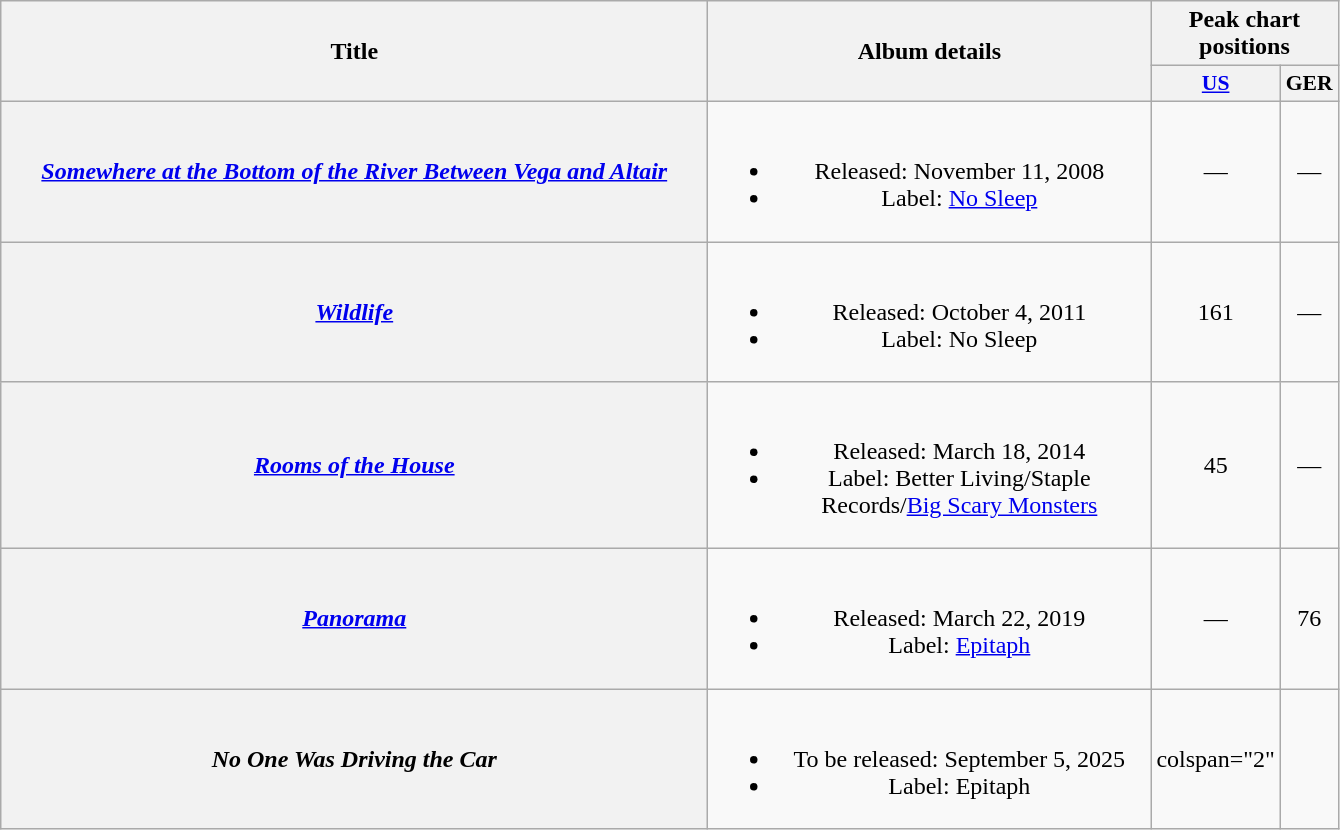<table class="wikitable plainrowheaders" style="text-align:center;">
<tr>
<th rowspan="2" scope="col" style="width:29em;">Title</th>
<th rowspan="2" scope="col" style="width:18em;">Album details</th>
<th colspan="2" scope="col">Peak chart positions</th>
</tr>
<tr>
<th scope="col" style="width:2.2em;font-size:90%;"><a href='#'>US</a><br></th>
<th scope="col" style="width:2.2em;font-size:90%;">GER<br></th>
</tr>
<tr>
<th scope="row"><em><a href='#'>Somewhere at the Bottom of the River Between Vega and Altair</a></em></th>
<td><br><ul><li>Released: November 11, 2008</li><li>Label: <a href='#'>No Sleep</a></li></ul></td>
<td>—</td>
<td>—</td>
</tr>
<tr>
<th scope="row"><em><a href='#'>Wildlife</a></em></th>
<td><br><ul><li>Released: October 4, 2011</li><li>Label: No Sleep</li></ul></td>
<td>161</td>
<td>—</td>
</tr>
<tr>
<th scope="row"><em><a href='#'>Rooms of the House</a></em></th>
<td><br><ul><li>Released: March 18, 2014</li><li>Label: Better Living/Staple Records/<a href='#'>Big Scary Monsters</a></li></ul></td>
<td>45</td>
<td>—</td>
</tr>
<tr>
<th scope="row"><em><a href='#'>Panorama</a></em></th>
<td><br><ul><li>Released: March 22, 2019</li><li>Label: <a href='#'>Epitaph</a></li></ul></td>
<td>—</td>
<td>76</td>
</tr>
<tr>
<th scope="row"><em>No One Was Driving the Car</em></th>
<td><br><ul><li>To be released: September 5, 2025</li><li>Label: Epitaph</li></ul></td>
<td>colspan="2" </td>
</tr>
</table>
